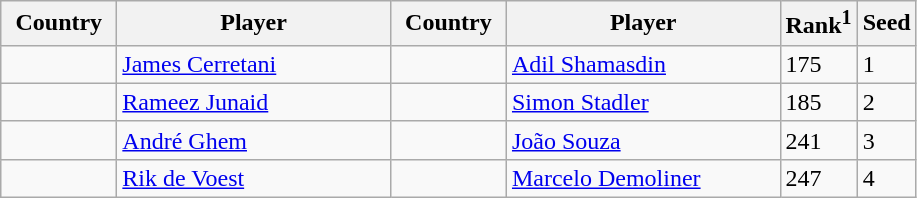<table class="sortable wikitable">
<tr>
<th width="70">Country</th>
<th width="175">Player</th>
<th width="70">Country</th>
<th width="175">Player</th>
<th>Rank<sup>1</sup></th>
<th>Seed</th>
</tr>
<tr>
<td></td>
<td><a href='#'>James Cerretani</a></td>
<td></td>
<td><a href='#'>Adil Shamasdin</a></td>
<td>175</td>
<td>1</td>
</tr>
<tr>
<td></td>
<td><a href='#'>Rameez Junaid</a></td>
<td></td>
<td><a href='#'>Simon Stadler</a></td>
<td>185</td>
<td>2</td>
</tr>
<tr>
<td></td>
<td><a href='#'>André Ghem</a></td>
<td></td>
<td><a href='#'>João Souza</a></td>
<td>241</td>
<td>3</td>
</tr>
<tr>
<td></td>
<td><a href='#'>Rik de Voest</a></td>
<td></td>
<td><a href='#'>Marcelo Demoliner</a></td>
<td>247</td>
<td>4</td>
</tr>
</table>
